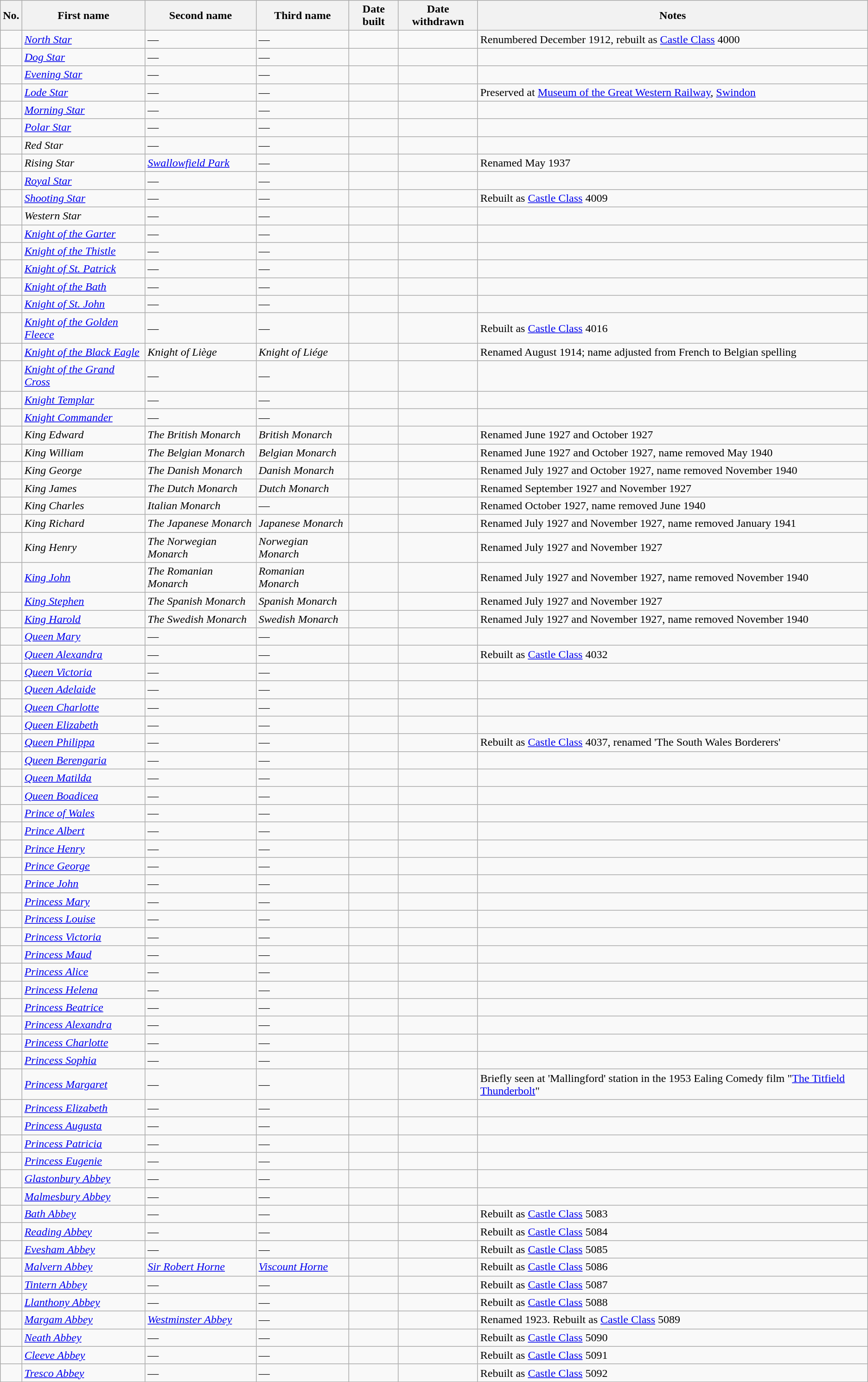<table class="wikitable sortable">
<tr>
<th>No.</th>
<th>First name</th>
<th>Second name</th>
<th>Third name</th>
<th>Date built</th>
<th>Date withdrawn</th>
<th>Notes</th>
</tr>
<tr>
<td></td>
<td><em><a href='#'>North Star</a></em></td>
<td>—</td>
<td>—</td>
<td></td>
<td></td>
<td>Renumbered December 1912, rebuilt as <a href='#'>Castle Class</a> 4000</td>
</tr>
<tr>
<td></td>
<td><em><a href='#'>Dog Star</a></em></td>
<td>—</td>
<td>—</td>
<td></td>
<td></td>
<td></td>
</tr>
<tr>
<td></td>
<td><em><a href='#'>Evening Star</a></em></td>
<td>—</td>
<td>—</td>
<td></td>
<td></td>
<td></td>
</tr>
<tr>
<td></td>
<td><em><a href='#'>Lode Star</a></em></td>
<td>—</td>
<td>—</td>
<td></td>
<td></td>
<td>Preserved at <a href='#'>Museum of the Great Western Railway</a>, <a href='#'>Swindon</a></td>
</tr>
<tr>
<td></td>
<td><em><a href='#'>Morning Star</a></em></td>
<td>—</td>
<td>—</td>
<td></td>
<td></td>
<td></td>
</tr>
<tr>
<td></td>
<td><em><a href='#'>Polar Star</a></em></td>
<td>—</td>
<td>—</td>
<td></td>
<td></td>
<td></td>
</tr>
<tr>
<td></td>
<td><em>Red Star</em></td>
<td>—</td>
<td>—</td>
<td></td>
<td></td>
<td></td>
</tr>
<tr>
<td></td>
<td><em>Rising Star</em></td>
<td><em><a href='#'>Swallowfield Park</a></em></td>
<td>—</td>
<td></td>
<td></td>
<td>Renamed May 1937</td>
</tr>
<tr>
<td></td>
<td><em><a href='#'>Royal Star</a></em></td>
<td>—</td>
<td>—</td>
<td></td>
<td></td>
<td></td>
</tr>
<tr>
<td></td>
<td><em><a href='#'>Shooting Star</a></em></td>
<td>—</td>
<td>—</td>
<td></td>
<td></td>
<td>Rebuilt as <a href='#'>Castle Class</a> 4009</td>
</tr>
<tr>
<td></td>
<td><em>Western Star</em></td>
<td>—</td>
<td>—</td>
<td></td>
<td></td>
<td></td>
</tr>
<tr>
<td></td>
<td><em><a href='#'>Knight of the Garter</a></em></td>
<td>—</td>
<td>—</td>
<td></td>
<td></td>
<td></td>
</tr>
<tr>
<td></td>
<td><em><a href='#'>Knight of the Thistle</a></em></td>
<td>—</td>
<td>—</td>
<td></td>
<td></td>
<td></td>
</tr>
<tr>
<td></td>
<td><em><a href='#'>Knight of St. Patrick</a></em></td>
<td>—</td>
<td>—</td>
<td></td>
<td></td>
<td></td>
</tr>
<tr>
<td></td>
<td><em><a href='#'>Knight of the Bath</a></em></td>
<td>—</td>
<td>—</td>
<td></td>
<td></td>
<td></td>
</tr>
<tr>
<td></td>
<td><em><a href='#'>Knight of St. John</a></em></td>
<td>—</td>
<td>—</td>
<td></td>
<td></td>
<td></td>
</tr>
<tr>
<td></td>
<td><em><a href='#'>Knight of the Golden Fleece</a></em></td>
<td>—</td>
<td>—</td>
<td></td>
<td></td>
<td>Rebuilt as <a href='#'>Castle Class</a> 4016</td>
</tr>
<tr>
<td></td>
<td><em><a href='#'>Knight of the Black Eagle</a></em></td>
<td><em>Knight of Liège</em></td>
<td><em>Knight of Liége</em></td>
<td></td>
<td></td>
<td>Renamed August 1914; name adjusted  from French to Belgian spelling</td>
</tr>
<tr>
<td></td>
<td><em><a href='#'>Knight of the Grand Cross</a></em></td>
<td>—</td>
<td>—</td>
<td></td>
<td></td>
<td></td>
</tr>
<tr>
<td></td>
<td><em><a href='#'>Knight Templar</a></em></td>
<td>—</td>
<td>—</td>
<td></td>
<td></td>
<td></td>
</tr>
<tr>
<td></td>
<td><em><a href='#'>Knight Commander</a></em></td>
<td>—</td>
<td>—</td>
<td></td>
<td></td>
<td></td>
</tr>
<tr>
<td></td>
<td><em>King Edward</em></td>
<td><em>The British Monarch</em></td>
<td><em>British Monarch</em></td>
<td></td>
<td></td>
<td>Renamed June 1927 and October 1927</td>
</tr>
<tr>
<td></td>
<td><em>King William</em></td>
<td><em>The Belgian Monarch</em></td>
<td><em>Belgian Monarch</em></td>
<td></td>
<td></td>
<td>Renamed June 1927 and October 1927, name removed May 1940</td>
</tr>
<tr>
<td></td>
<td><em>King George</em></td>
<td><em>The Danish Monarch</em></td>
<td><em>Danish Monarch</em></td>
<td></td>
<td></td>
<td>Renamed July 1927 and October 1927, name removed November 1940</td>
</tr>
<tr>
<td></td>
<td><em>King James</em></td>
<td><em>The Dutch Monarch</em></td>
<td><em>Dutch Monarch</em></td>
<td></td>
<td></td>
<td>Renamed September 1927 and November 1927</td>
</tr>
<tr>
<td></td>
<td><em>King Charles</em></td>
<td><em>Italian Monarch</em></td>
<td>—</td>
<td></td>
<td></td>
<td>Renamed October 1927, name removed June 1940</td>
</tr>
<tr>
<td></td>
<td><em>King Richard</em></td>
<td><em>The Japanese Monarch</em></td>
<td><em>Japanese Monarch</em></td>
<td></td>
<td></td>
<td>Renamed July 1927 and November 1927, name removed January 1941</td>
</tr>
<tr>
<td></td>
<td><em>King Henry</em></td>
<td><em>The Norwegian Monarch</em></td>
<td><em>Norwegian Monarch</em></td>
<td></td>
<td></td>
<td>Renamed July 1927 and November 1927</td>
</tr>
<tr>
<td></td>
<td><em><a href='#'>King John</a></em></td>
<td><em>The Romanian Monarch</em></td>
<td><em>Romanian Monarch</em></td>
<td></td>
<td></td>
<td>Renamed July 1927 and November 1927, name removed November 1940</td>
</tr>
<tr>
<td></td>
<td><em><a href='#'>King Stephen</a></em></td>
<td><em>The Spanish Monarch</em></td>
<td><em>Spanish Monarch</em></td>
<td></td>
<td></td>
<td>Renamed July 1927 and November 1927</td>
</tr>
<tr>
<td></td>
<td><em><a href='#'>King Harold</a></em></td>
<td><em>The Swedish Monarch</em></td>
<td><em>Swedish Monarch</em></td>
<td></td>
<td></td>
<td>Renamed July 1927 and November 1927, name removed November 1940</td>
</tr>
<tr>
<td></td>
<td><em><a href='#'>Queen Mary</a></em></td>
<td>—</td>
<td>—</td>
<td></td>
<td></td>
<td></td>
</tr>
<tr>
<td></td>
<td><em><a href='#'>Queen Alexandra</a></em></td>
<td>—</td>
<td>—</td>
<td></td>
<td></td>
<td>Rebuilt as <a href='#'>Castle Class</a> 4032</td>
</tr>
<tr>
<td></td>
<td><em><a href='#'>Queen Victoria</a></em></td>
<td>—</td>
<td>—</td>
<td></td>
<td></td>
<td></td>
</tr>
<tr>
<td></td>
<td><em><a href='#'>Queen Adelaide</a></em></td>
<td>—</td>
<td>—</td>
<td></td>
<td></td>
<td></td>
</tr>
<tr>
<td></td>
<td><em><a href='#'>Queen Charlotte</a></em></td>
<td>—</td>
<td>—</td>
<td></td>
<td></td>
<td></td>
</tr>
<tr>
<td></td>
<td><em><a href='#'>Queen Elizabeth</a></em></td>
<td>—</td>
<td>—</td>
<td></td>
<td></td>
<td></td>
</tr>
<tr>
<td></td>
<td><em><a href='#'>Queen Philippa</a></em></td>
<td>—</td>
<td>—</td>
<td></td>
<td></td>
<td>Rebuilt as <a href='#'>Castle Class</a> 4037, renamed 'The South Wales Borderers'</td>
</tr>
<tr>
<td></td>
<td><em><a href='#'>Queen Berengaria</a></em></td>
<td>—</td>
<td>—</td>
<td></td>
<td></td>
<td></td>
</tr>
<tr>
<td></td>
<td><em><a href='#'>Queen Matilda</a></em></td>
<td>—</td>
<td>—</td>
<td></td>
<td></td>
<td></td>
</tr>
<tr>
<td></td>
<td><em><a href='#'>Queen Boadicea</a></em></td>
<td>—</td>
<td>—</td>
<td></td>
<td></td>
<td></td>
</tr>
<tr>
<td></td>
<td><em><a href='#'>Prince of Wales</a></em></td>
<td>—</td>
<td>—</td>
<td></td>
<td></td>
<td></td>
</tr>
<tr>
<td></td>
<td><em><a href='#'>Prince Albert</a></em></td>
<td>—</td>
<td>—</td>
<td></td>
<td></td>
<td></td>
</tr>
<tr>
<td></td>
<td><em><a href='#'>Prince Henry</a></em></td>
<td>—</td>
<td>—</td>
<td></td>
<td></td>
<td></td>
</tr>
<tr>
<td></td>
<td><em><a href='#'>Prince George</a></em></td>
<td>—</td>
<td>—</td>
<td></td>
<td></td>
<td></td>
</tr>
<tr>
<td></td>
<td><em><a href='#'>Prince John</a></em></td>
<td>—</td>
<td>—</td>
<td></td>
<td></td>
<td></td>
</tr>
<tr>
<td></td>
<td><em><a href='#'>Princess Mary</a></em></td>
<td>—</td>
<td>—</td>
<td></td>
<td></td>
<td></td>
</tr>
<tr>
<td></td>
<td><em><a href='#'>Princess Louise</a></em></td>
<td>—</td>
<td>—</td>
<td></td>
<td></td>
<td></td>
</tr>
<tr>
<td></td>
<td><em><a href='#'>Princess Victoria</a></em></td>
<td>—</td>
<td>—</td>
<td></td>
<td></td>
<td></td>
</tr>
<tr>
<td></td>
<td><em><a href='#'>Princess Maud</a></em></td>
<td>—</td>
<td>—</td>
<td></td>
<td></td>
<td></td>
</tr>
<tr>
<td></td>
<td><em><a href='#'>Princess Alice</a></em></td>
<td>—</td>
<td>—</td>
<td></td>
<td></td>
<td></td>
</tr>
<tr>
<td></td>
<td><em><a href='#'>Princess Helena</a></em></td>
<td>—</td>
<td>—</td>
<td></td>
<td></td>
<td></td>
</tr>
<tr>
<td></td>
<td><em><a href='#'>Princess Beatrice</a></em></td>
<td>—</td>
<td>—</td>
<td></td>
<td></td>
<td></td>
</tr>
<tr>
<td></td>
<td><em><a href='#'>Princess Alexandra</a></em></td>
<td>—</td>
<td>—</td>
<td></td>
<td></td>
<td></td>
</tr>
<tr>
<td></td>
<td><em><a href='#'>Princess Charlotte</a></em></td>
<td>—</td>
<td>—</td>
<td></td>
<td></td>
<td></td>
</tr>
<tr>
<td></td>
<td><em><a href='#'>Princess Sophia</a></em></td>
<td>—</td>
<td>—</td>
<td></td>
<td></td>
<td></td>
</tr>
<tr>
<td></td>
<td><em><a href='#'>Princess Margaret</a></em></td>
<td>—</td>
<td>—</td>
<td></td>
<td></td>
<td>Briefly seen at 'Mallingford' station in the 1953 Ealing Comedy film "<a href='#'>The Titfield Thunderbolt</a>"</td>
</tr>
<tr>
<td></td>
<td><em><a href='#'>Princess Elizabeth</a></em></td>
<td>—</td>
<td>—</td>
<td></td>
<td></td>
<td></td>
</tr>
<tr>
<td></td>
<td><em><a href='#'>Princess Augusta</a></em></td>
<td>—</td>
<td>—</td>
<td></td>
<td></td>
<td></td>
</tr>
<tr>
<td></td>
<td><em><a href='#'>Princess Patricia</a></em></td>
<td>—</td>
<td>—</td>
<td></td>
<td></td>
<td></td>
</tr>
<tr>
<td></td>
<td><em><a href='#'>Princess Eugenie</a></em></td>
<td>—</td>
<td>—</td>
<td></td>
<td></td>
<td></td>
</tr>
<tr>
<td></td>
<td><em><a href='#'>Glastonbury Abbey</a></em></td>
<td>—</td>
<td>—</td>
<td></td>
<td></td>
<td></td>
</tr>
<tr>
<td></td>
<td><em><a href='#'>Malmesbury Abbey</a></em></td>
<td>—</td>
<td>—</td>
<td></td>
<td></td>
<td></td>
</tr>
<tr>
<td></td>
<td><em><a href='#'>Bath Abbey</a></em></td>
<td>—</td>
<td>—</td>
<td></td>
<td></td>
<td>Rebuilt as <a href='#'>Castle Class</a> 5083</td>
</tr>
<tr>
<td></td>
<td><em><a href='#'>Reading Abbey</a></em></td>
<td>—</td>
<td>—</td>
<td></td>
<td></td>
<td>Rebuilt as <a href='#'>Castle Class</a> 5084</td>
</tr>
<tr>
<td></td>
<td><em><a href='#'>Evesham Abbey</a></em></td>
<td>—</td>
<td>—</td>
<td></td>
<td></td>
<td>Rebuilt as <a href='#'>Castle Class</a> 5085</td>
</tr>
<tr>
<td></td>
<td><em><a href='#'>Malvern Abbey</a></em></td>
<td><em><a href='#'>Sir Robert Horne</a></em></td>
<td><em><a href='#'>Viscount Horne</a></em></td>
<td></td>
<td></td>
<td>Rebuilt as <a href='#'>Castle Class</a> 5086</td>
</tr>
<tr>
<td></td>
<td><em><a href='#'>Tintern Abbey</a></em></td>
<td>—</td>
<td>—</td>
<td></td>
<td></td>
<td>Rebuilt as <a href='#'>Castle Class</a> 5087</td>
</tr>
<tr>
<td></td>
<td><em><a href='#'>Llanthony Abbey</a></em></td>
<td>—</td>
<td>—</td>
<td></td>
<td></td>
<td>Rebuilt as <a href='#'>Castle Class</a> 5088</td>
</tr>
<tr>
<td></td>
<td><em><a href='#'>Margam Abbey</a></em></td>
<td><em><a href='#'>Westminster Abbey</a></em></td>
<td>—</td>
<td></td>
<td></td>
<td>Renamed 1923. Rebuilt as <a href='#'>Castle Class</a> 5089</td>
</tr>
<tr>
<td></td>
<td><em><a href='#'>Neath Abbey</a></em></td>
<td>—</td>
<td>—</td>
<td></td>
<td></td>
<td>Rebuilt as <a href='#'>Castle Class</a> 5090</td>
</tr>
<tr>
<td></td>
<td><em><a href='#'>Cleeve Abbey</a></em></td>
<td>—</td>
<td>—</td>
<td></td>
<td></td>
<td>Rebuilt as <a href='#'>Castle Class</a> 5091</td>
</tr>
<tr>
<td></td>
<td><em><a href='#'>Tresco Abbey</a></em></td>
<td>—</td>
<td>—</td>
<td></td>
<td></td>
<td>Rebuilt as <a href='#'>Castle Class</a> 5092</td>
</tr>
</table>
